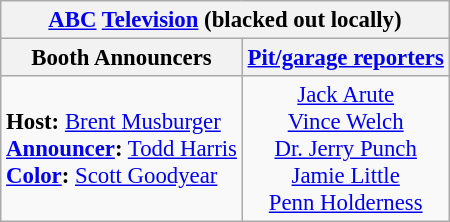<table class="wikitable" style="font-size: 95%;">
<tr>
<th colspan=2><a href='#'>ABC</a> <a href='#'>Television</a> (blacked out locally)</th>
</tr>
<tr>
<th>Booth Announcers</th>
<th><a href='#'>Pit/garage reporters</a></th>
</tr>
<tr>
<td valign="top"><br><strong>Host:</strong> <a href='#'>Brent Musburger</a><br>
<strong><a href='#'>Announcer</a>:</strong> <a href='#'>Todd Harris</a><br>
<strong><a href='#'>Color</a>:</strong> <a href='#'>Scott Goodyear</a><br></td>
<td align="center" valign="top"><a href='#'>Jack Arute</a><br><a href='#'>Vince Welch</a><br><a href='#'>Dr. Jerry Punch</a><br><a href='#'>Jamie Little</a><br><a href='#'>Penn Holderness</a><br></td>
</tr>
</table>
